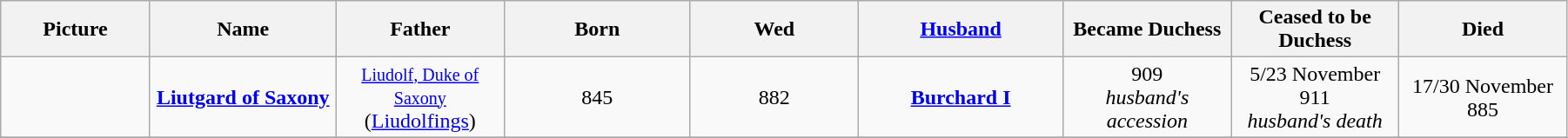<table width=95% class="wikitable">
<tr>
<th width = "8%">Picture</th>
<th width = "10%">Name</th>
<th width = "9%">Father</th>
<th width = "10%">Born</th>
<th width = "9%">Wed</th>
<th width = "11%"><a href='#'>Husband</a></th>
<th width = "9%">Became Duchess</th>
<th width = "9%">Ceased to be Duchess</th>
<th width = "9%">Died</th>
</tr>
<tr>
<td align="center"></td>
<td align="center"><strong><a href='#'>Liutgard of Saxony</a></strong></td>
<td align="center"><small><a href='#'>Liudolf, Duke of Saxony</a></small><br>(<a href='#'>Liudolfings</a>)</td>
<td align="center">845</td>
<td align="center">882</td>
<td align="center"><strong><a href='#'>Burchard I</a></strong></td>
<td align="center">909<br><em>husband's accession</em></td>
<td align="center">5/23 November 911<br><em>husband's death</em></td>
<td align="center">17/30 November 885</td>
</tr>
<tr>
</tr>
</table>
